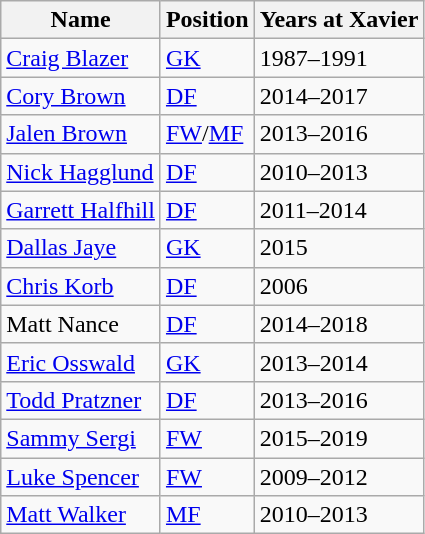<table class="wikitable sortable">
<tr>
<th>Name</th>
<th>Position</th>
<th>Years at Xavier</th>
</tr>
<tr>
<td><a href='#'>Craig Blazer</a></td>
<td><a href='#'>GK</a></td>
<td>1987–1991</td>
</tr>
<tr>
<td><a href='#'>Cory Brown</a></td>
<td><a href='#'>DF</a></td>
<td>2014–2017</td>
</tr>
<tr>
<td><a href='#'>Jalen Brown</a></td>
<td><a href='#'>FW</a>/<a href='#'>MF</a></td>
<td>2013–2016</td>
</tr>
<tr>
<td><a href='#'>Nick Hagglund</a></td>
<td><a href='#'>DF</a></td>
<td>2010–2013</td>
</tr>
<tr>
<td><a href='#'>Garrett Halfhill</a></td>
<td><a href='#'>DF</a></td>
<td>2011–2014</td>
</tr>
<tr>
<td><a href='#'>Dallas Jaye</a></td>
<td><a href='#'>GK</a></td>
<td>2015</td>
</tr>
<tr>
<td><a href='#'>Chris Korb</a></td>
<td><a href='#'>DF</a></td>
<td>2006</td>
</tr>
<tr>
<td>Matt Nance</td>
<td><a href='#'>DF</a></td>
<td>2014–2018</td>
</tr>
<tr>
<td><a href='#'>Eric Osswald</a></td>
<td><a href='#'>GK</a></td>
<td>2013–2014</td>
</tr>
<tr>
<td><a href='#'>Todd Pratzner</a></td>
<td><a href='#'>DF</a></td>
<td>2013–2016</td>
</tr>
<tr>
<td><a href='#'>Sammy Sergi</a></td>
<td><a href='#'>FW</a></td>
<td>2015–2019</td>
</tr>
<tr>
<td><a href='#'>Luke Spencer</a></td>
<td><a href='#'>FW</a></td>
<td>2009–2012</td>
</tr>
<tr>
<td><a href='#'>Matt Walker</a></td>
<td><a href='#'>MF</a></td>
<td>2010–2013</td>
</tr>
</table>
